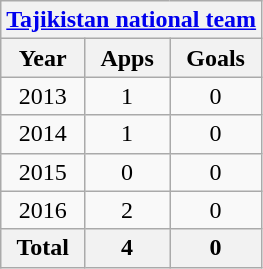<table class="wikitable" style="text-align:center">
<tr>
<th colspan=3><a href='#'>Tajikistan national team</a></th>
</tr>
<tr>
<th>Year</th>
<th>Apps</th>
<th>Goals</th>
</tr>
<tr>
<td>2013</td>
<td>1</td>
<td>0</td>
</tr>
<tr>
<td>2014</td>
<td>1</td>
<td>0</td>
</tr>
<tr>
<td>2015</td>
<td>0</td>
<td>0</td>
</tr>
<tr>
<td>2016</td>
<td>2</td>
<td>0</td>
</tr>
<tr>
<th>Total</th>
<th>4</th>
<th>0</th>
</tr>
</table>
